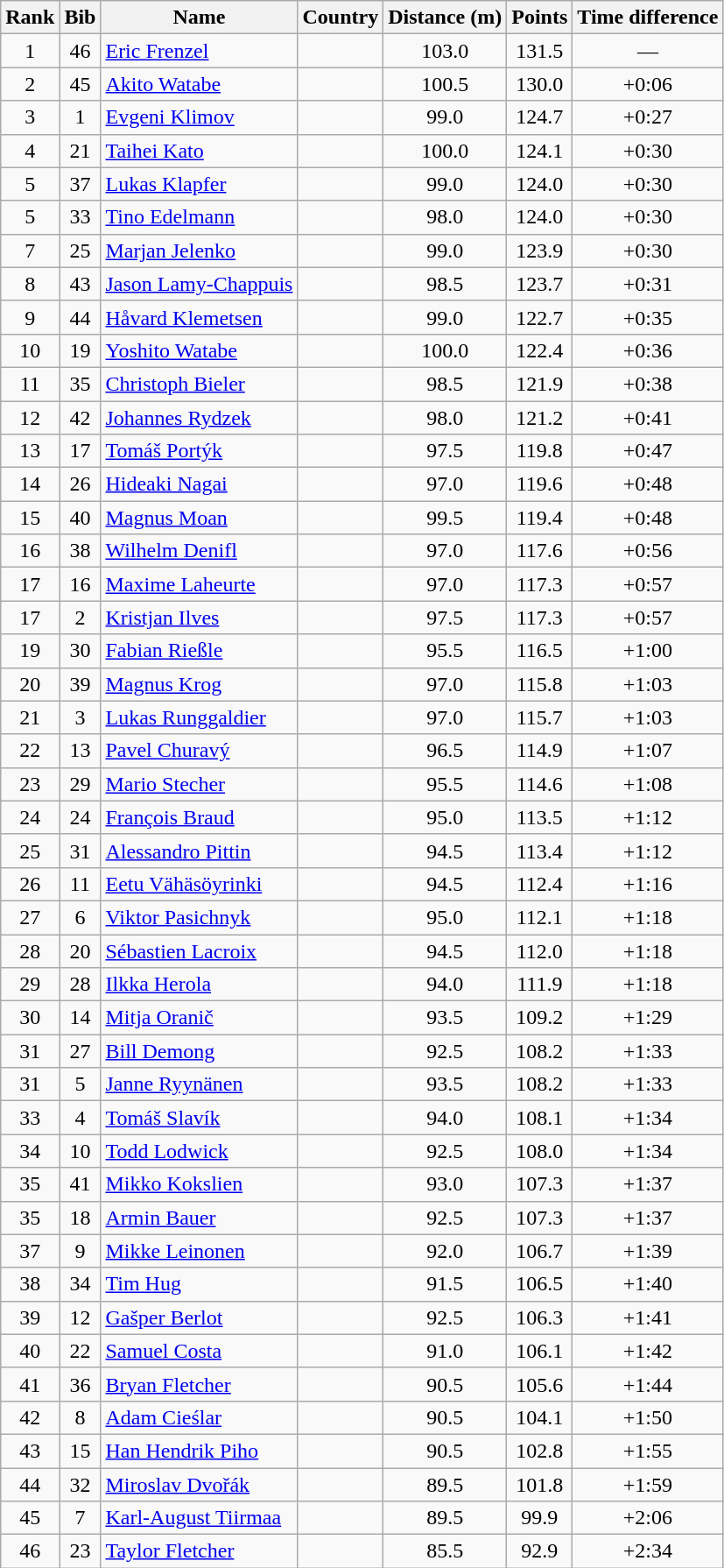<table class="wikitable sortable" style="text-align:center">
<tr>
<th>Rank</th>
<th>Bib</th>
<th>Name</th>
<th>Country</th>
<th>Distance (m)</th>
<th>Points</th>
<th>Time difference</th>
</tr>
<tr>
<td>1</td>
<td>46</td>
<td align="left"><a href='#'>Eric Frenzel</a></td>
<td align="left"></td>
<td>103.0</td>
<td>131.5</td>
<td>—</td>
</tr>
<tr>
<td>2</td>
<td>45</td>
<td align="left"><a href='#'>Akito Watabe</a></td>
<td align="left"></td>
<td>100.5</td>
<td>130.0</td>
<td>+0:06</td>
</tr>
<tr>
<td>3</td>
<td>1</td>
<td align="left"><a href='#'>Evgeni Klimov</a></td>
<td align="left"></td>
<td>99.0</td>
<td>124.7</td>
<td>+0:27</td>
</tr>
<tr>
<td>4</td>
<td>21</td>
<td align="left"><a href='#'>Taihei Kato</a></td>
<td align="left"></td>
<td>100.0</td>
<td>124.1</td>
<td>+0:30</td>
</tr>
<tr>
<td>5</td>
<td>37</td>
<td align="left"><a href='#'>Lukas Klapfer</a></td>
<td align="left"></td>
<td>99.0</td>
<td>124.0</td>
<td>+0:30</td>
</tr>
<tr>
<td>5</td>
<td>33</td>
<td align="left"><a href='#'>Tino Edelmann</a></td>
<td align="left"></td>
<td>98.0</td>
<td>124.0</td>
<td>+0:30</td>
</tr>
<tr>
<td>7</td>
<td>25</td>
<td align="left"><a href='#'>Marjan Jelenko</a></td>
<td align="left"></td>
<td>99.0</td>
<td>123.9</td>
<td>+0:30</td>
</tr>
<tr>
<td>8</td>
<td>43</td>
<td align="left"><a href='#'>Jason Lamy-Chappuis</a></td>
<td align="left"></td>
<td>98.5</td>
<td>123.7</td>
<td>+0:31</td>
</tr>
<tr>
<td>9</td>
<td>44</td>
<td align="left"><a href='#'>Håvard Klemetsen</a></td>
<td align="left"></td>
<td>99.0</td>
<td>122.7</td>
<td>+0:35</td>
</tr>
<tr>
<td>10</td>
<td>19</td>
<td align="left"><a href='#'>Yoshito Watabe</a></td>
<td align="left"></td>
<td>100.0</td>
<td>122.4</td>
<td>+0:36</td>
</tr>
<tr>
<td>11</td>
<td>35</td>
<td align="left"><a href='#'>Christoph Bieler</a></td>
<td align="left"></td>
<td>98.5</td>
<td>121.9</td>
<td>+0:38</td>
</tr>
<tr>
<td>12</td>
<td>42</td>
<td align="left"><a href='#'>Johannes Rydzek</a></td>
<td align="left"></td>
<td>98.0</td>
<td>121.2</td>
<td>+0:41</td>
</tr>
<tr>
<td>13</td>
<td>17</td>
<td align="left"><a href='#'>Tomáš Portýk</a></td>
<td align="left"></td>
<td>97.5</td>
<td>119.8</td>
<td>+0:47</td>
</tr>
<tr>
<td>14</td>
<td>26</td>
<td align="left"><a href='#'>Hideaki Nagai</a></td>
<td align="left"></td>
<td>97.0</td>
<td>119.6</td>
<td>+0:48</td>
</tr>
<tr>
<td>15</td>
<td>40</td>
<td align="left"><a href='#'>Magnus Moan</a></td>
<td align="left"></td>
<td>99.5</td>
<td>119.4</td>
<td>+0:48</td>
</tr>
<tr>
<td>16</td>
<td>38</td>
<td align="left"><a href='#'>Wilhelm Denifl</a></td>
<td align="left"></td>
<td>97.0</td>
<td>117.6</td>
<td>+0:56</td>
</tr>
<tr>
<td>17</td>
<td>16</td>
<td align="left"><a href='#'>Maxime Laheurte</a></td>
<td align="left"></td>
<td>97.0</td>
<td>117.3</td>
<td>+0:57</td>
</tr>
<tr>
<td>17</td>
<td>2</td>
<td align="left"><a href='#'>Kristjan Ilves</a></td>
<td align="left"></td>
<td>97.5</td>
<td>117.3</td>
<td>+0:57</td>
</tr>
<tr>
<td>19</td>
<td>30</td>
<td align="left"><a href='#'>Fabian Rießle</a></td>
<td align="left"></td>
<td>95.5</td>
<td>116.5</td>
<td>+1:00</td>
</tr>
<tr>
<td>20</td>
<td>39</td>
<td align="left"><a href='#'>Magnus Krog</a></td>
<td align="left"></td>
<td>97.0</td>
<td>115.8</td>
<td>+1:03</td>
</tr>
<tr>
<td>21</td>
<td>3</td>
<td align="left"><a href='#'>Lukas Runggaldier</a></td>
<td align="left"></td>
<td>97.0</td>
<td>115.7</td>
<td>+1:03</td>
</tr>
<tr>
<td>22</td>
<td>13</td>
<td align="left"><a href='#'>Pavel Churavý</a></td>
<td align="left"></td>
<td>96.5</td>
<td>114.9</td>
<td>+1:07</td>
</tr>
<tr>
<td>23</td>
<td>29</td>
<td align="left"><a href='#'>Mario Stecher</a></td>
<td align="left"></td>
<td>95.5</td>
<td>114.6</td>
<td>+1:08</td>
</tr>
<tr>
<td>24</td>
<td>24</td>
<td align="left"><a href='#'>François Braud</a></td>
<td align="left"></td>
<td>95.0</td>
<td>113.5</td>
<td>+1:12</td>
</tr>
<tr>
<td>25</td>
<td>31</td>
<td align="left"><a href='#'>Alessandro Pittin</a></td>
<td align="left"></td>
<td>94.5</td>
<td>113.4</td>
<td>+1:12</td>
</tr>
<tr>
<td>26</td>
<td>11</td>
<td align="left"><a href='#'>Eetu Vähäsöyrinki</a></td>
<td align="left"></td>
<td>94.5</td>
<td>112.4</td>
<td>+1:16</td>
</tr>
<tr>
<td>27</td>
<td>6</td>
<td align="left"><a href='#'>Viktor Pasichnyk</a></td>
<td align="left"></td>
<td>95.0</td>
<td>112.1</td>
<td>+1:18</td>
</tr>
<tr>
<td>28</td>
<td>20</td>
<td align="left"><a href='#'>Sébastien Lacroix</a></td>
<td align="left"></td>
<td>94.5</td>
<td>112.0</td>
<td>+1:18</td>
</tr>
<tr>
<td>29</td>
<td>28</td>
<td align="left"><a href='#'>Ilkka Herola</a></td>
<td align="left"></td>
<td>94.0</td>
<td>111.9</td>
<td>+1:18</td>
</tr>
<tr>
<td>30</td>
<td>14</td>
<td align="left"><a href='#'>Mitja Oranič</a></td>
<td align="left"></td>
<td>93.5</td>
<td>109.2</td>
<td>+1:29</td>
</tr>
<tr>
<td>31</td>
<td>27</td>
<td align="left"><a href='#'>Bill Demong</a></td>
<td align="left"></td>
<td>92.5</td>
<td>108.2</td>
<td>+1:33</td>
</tr>
<tr>
<td>31</td>
<td>5</td>
<td align="left"><a href='#'>Janne Ryynänen</a></td>
<td align="left"></td>
<td>93.5</td>
<td>108.2</td>
<td>+1:33</td>
</tr>
<tr>
<td>33</td>
<td>4</td>
<td align="left"><a href='#'>Tomáš Slavík</a></td>
<td align="left"></td>
<td>94.0</td>
<td>108.1</td>
<td>+1:34</td>
</tr>
<tr>
<td>34</td>
<td>10</td>
<td align="left"><a href='#'>Todd Lodwick</a></td>
<td align="left"></td>
<td>92.5</td>
<td>108.0</td>
<td>+1:34</td>
</tr>
<tr>
<td>35</td>
<td>41</td>
<td align="left"><a href='#'>Mikko Kokslien</a></td>
<td align="left"></td>
<td>93.0</td>
<td>107.3</td>
<td>+1:37</td>
</tr>
<tr>
<td>35</td>
<td>18</td>
<td align="left"><a href='#'>Armin Bauer</a></td>
<td align="left"></td>
<td>92.5</td>
<td>107.3</td>
<td>+1:37</td>
</tr>
<tr>
<td>37</td>
<td>9</td>
<td align="left"><a href='#'>Mikke Leinonen</a></td>
<td align="left"></td>
<td>92.0</td>
<td>106.7</td>
<td>+1:39</td>
</tr>
<tr>
<td>38</td>
<td>34</td>
<td align="left"><a href='#'>Tim Hug</a></td>
<td align="left"></td>
<td>91.5</td>
<td>106.5</td>
<td>+1:40</td>
</tr>
<tr>
<td>39</td>
<td>12</td>
<td align="left"><a href='#'>Gašper Berlot</a></td>
<td align="left"></td>
<td>92.5</td>
<td>106.3</td>
<td>+1:41</td>
</tr>
<tr>
<td>40</td>
<td>22</td>
<td align="left"><a href='#'>Samuel Costa</a></td>
<td align="left"></td>
<td>91.0</td>
<td>106.1</td>
<td>+1:42</td>
</tr>
<tr>
<td>41</td>
<td>36</td>
<td align="left"><a href='#'>Bryan Fletcher</a></td>
<td align="left"></td>
<td>90.5</td>
<td>105.6</td>
<td>+1:44</td>
</tr>
<tr>
<td>42</td>
<td>8</td>
<td align="left"><a href='#'>Adam Cieślar</a></td>
<td align="left"></td>
<td>90.5</td>
<td>104.1</td>
<td>+1:50</td>
</tr>
<tr>
<td>43</td>
<td>15</td>
<td align="left"><a href='#'>Han Hendrik Piho</a></td>
<td align="left"></td>
<td>90.5</td>
<td>102.8</td>
<td>+1:55</td>
</tr>
<tr>
<td>44</td>
<td>32</td>
<td align="left"><a href='#'>Miroslav Dvořák</a></td>
<td align="left"></td>
<td>89.5</td>
<td>101.8</td>
<td>+1:59</td>
</tr>
<tr>
<td>45</td>
<td>7</td>
<td align="left"><a href='#'>Karl-August Tiirmaa</a></td>
<td align="left"></td>
<td>89.5</td>
<td>99.9</td>
<td>+2:06</td>
</tr>
<tr>
<td>46</td>
<td>23</td>
<td align="left"><a href='#'>Taylor Fletcher</a></td>
<td align="left"></td>
<td>85.5</td>
<td>92.9</td>
<td>+2:34</td>
</tr>
</table>
